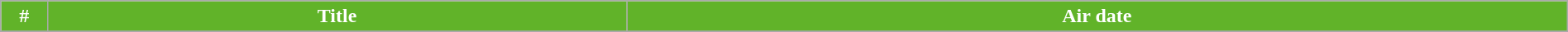<table class="wikitable plainrowheaders"  style="width:100%; margin:left; background:#FFFFF;">
<tr>
<th style="background:#61b329; color:#fff;" width="3%">#</th>
<th style="background:#61b329; color:#fff;">Title</th>
<th style="background:#61b329; color:#fff;">Air date</th>
</tr>
<tr>
</tr>
</table>
